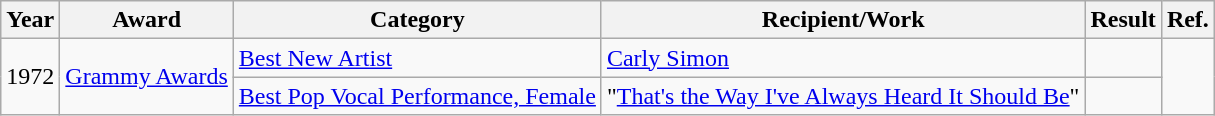<table class="wikitable">
<tr>
<th>Year</th>
<th>Award</th>
<th>Category</th>
<th>Recipient/Work</th>
<th>Result</th>
<th>Ref.</th>
</tr>
<tr>
<td rowspan="2">1972</td>
<td rowspan="2"><a href='#'>Grammy Awards</a></td>
<td><a href='#'>Best New Artist</a></td>
<td><a href='#'>Carly Simon</a></td>
<td></td>
<td align="center" rowspan="2"></td>
</tr>
<tr>
<td><a href='#'>Best Pop Vocal Performance, Female</a></td>
<td>"<a href='#'>That's the Way I've Always Heard It Should Be</a>"</td>
<td></td>
</tr>
</table>
